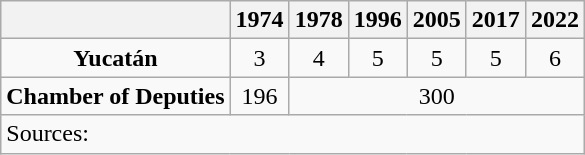<table class="wikitable" style="text-align: center">
<tr>
<th></th>
<th>1974</th>
<th>1978</th>
<th>1996</th>
<th>2005</th>
<th>2017</th>
<th>2022</th>
</tr>
<tr>
<td><strong>Yucatán</strong></td>
<td>3</td>
<td>4</td>
<td>5</td>
<td>5</td>
<td>5</td>
<td>6</td>
</tr>
<tr>
<td><strong>Chamber of Deputies</strong></td>
<td>196</td>
<td colspan=5>300</td>
</tr>
<tr>
<td colspan=7 style="text-align: left">Sources: </td>
</tr>
</table>
